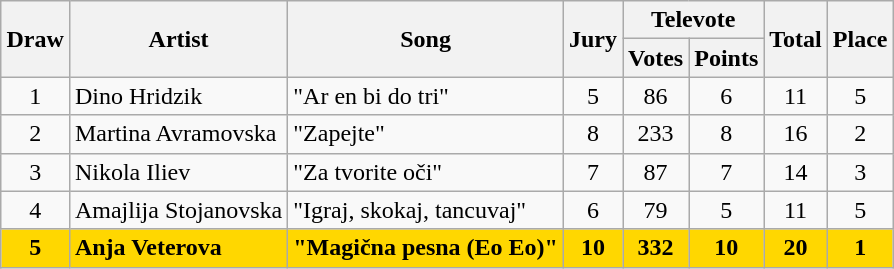<table class="sortable wikitable" style="margin: 1em auto 1em auto; text-align:center">
<tr>
<th rowspan="2">Draw</th>
<th rowspan="2">Artist</th>
<th rowspan="2">Song</th>
<th rowspan="2">Jury</th>
<th colspan="2">Televote</th>
<th rowspan="2">Total</th>
<th rowspan="2">Place</th>
</tr>
<tr>
<th>Votes</th>
<th>Points</th>
</tr>
<tr>
<td>1</td>
<td align="left">Dino Hridzik</td>
<td align="left">"Ar en bi do tri" </td>
<td>5</td>
<td>86</td>
<td>6</td>
<td>11</td>
<td>5</td>
</tr>
<tr>
<td>2</td>
<td align="left">Martina Avramovska</td>
<td align="left">"Zapejte" </td>
<td>8</td>
<td>233</td>
<td>8</td>
<td>16</td>
<td>2</td>
</tr>
<tr>
<td>3</td>
<td align="left">Nikola Iliev</td>
<td align="left">"Za tvorite oči" </td>
<td>7</td>
<td>87</td>
<td>7</td>
<td>14</td>
<td>3</td>
</tr>
<tr>
<td>4</td>
<td align="left">Amajlija Stojanovska</td>
<td align="left">"Igraj, skokaj, tancuvaj" </td>
<td>6</td>
<td>79</td>
<td>5</td>
<td>11</td>
<td>5</td>
</tr>
<tr style="font-weight:bold; background:gold;">
<td>5</td>
<td align="left">Anja Veterova</td>
<td align="left">"Magična pesna (Eo Eo)" </td>
<td>10</td>
<td>332</td>
<td>10</td>
<td>20</td>
<td>1</td>
</tr>
</table>
